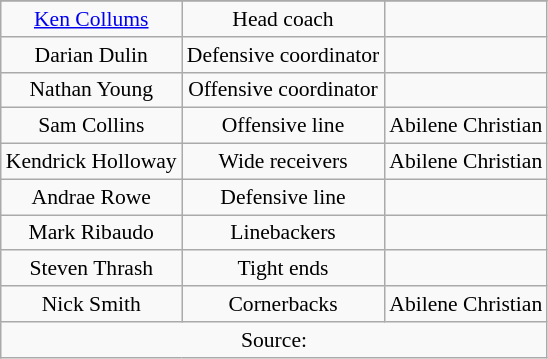<table class="wikitable" style="font-size:90%; text-align:center">
<tr>
</tr>
<tr>
<td><a href='#'>Ken Collums</a></td>
<td>Head coach</td>
<td></td>
</tr>
<tr>
<td>Darian Dulin</td>
<td>Defensive coordinator</td>
<td></td>
</tr>
<tr>
<td>Nathan Young</td>
<td>Offensive coordinator</td>
<td></td>
</tr>
<tr>
<td>Sam Collins</td>
<td>Offensive line</td>
<td>Abilene Christian</td>
</tr>
<tr>
<td>Kendrick Holloway</td>
<td>Wide receivers</td>
<td>Abilene Christian</td>
</tr>
<tr>
<td>Andrae Rowe</td>
<td>Defensive line</td>
<td></td>
</tr>
<tr>
<td>Mark Ribaudo</td>
<td>Linebackers</td>
<td></td>
</tr>
<tr>
<td>Steven Thrash</td>
<td>Tight ends</td>
<td></td>
</tr>
<tr>
<td>Nick Smith</td>
<td>Cornerbacks</td>
<td>Abilene Christian</td>
</tr>
<tr>
<td colspan=3 style=text-align:center>Source:</td>
</tr>
</table>
